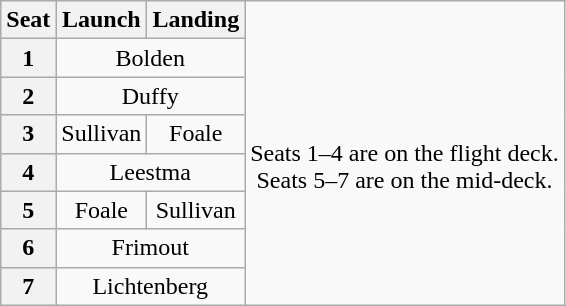<table class="wikitable" style="text-align:center">
<tr>
<th>Seat</th>
<th>Launch</th>
<th>Landing</th>
<td rowspan=8><br>Seats 1–4 are on the flight deck.<br>Seats 5–7 are on the mid-deck.</td>
</tr>
<tr>
<th>1</th>
<td colspan=2>Bolden</td>
</tr>
<tr>
<th>2</th>
<td colspan=2>Duffy</td>
</tr>
<tr>
<th>3</th>
<td>Sullivan</td>
<td>Foale</td>
</tr>
<tr>
<th>4</th>
<td colspan=2>Leestma</td>
</tr>
<tr>
<th>5</th>
<td>Foale</td>
<td>Sullivan</td>
</tr>
<tr>
<th>6</th>
<td colspan=2>Frimout</td>
</tr>
<tr>
<th>7</th>
<td colspan=2>Lichtenberg</td>
</tr>
</table>
